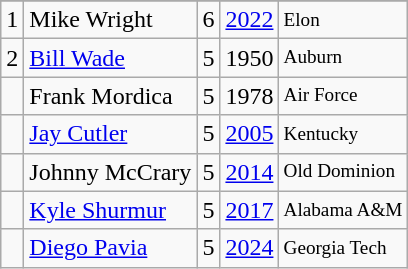<table class="wikitable">
<tr>
</tr>
<tr>
<td>1</td>
<td>Mike Wright</td>
<td><abbr>6</abbr></td>
<td><a href='#'>2022</a></td>
<td style="font-size:80%;">Elon</td>
</tr>
<tr>
<td>2</td>
<td><a href='#'>Bill Wade</a></td>
<td><abbr>5</abbr></td>
<td>1950</td>
<td style="font-size:80%;">Auburn</td>
</tr>
<tr>
<td></td>
<td>Frank Mordica</td>
<td><abbr>5</abbr></td>
<td>1978</td>
<td style="font-size:80%;">Air Force</td>
</tr>
<tr>
<td></td>
<td><a href='#'>Jay Cutler</a></td>
<td><abbr>5</abbr></td>
<td><a href='#'>2005</a></td>
<td style="font-size:80%;">Kentucky</td>
</tr>
<tr>
<td></td>
<td>Johnny McCrary</td>
<td><abbr>5</abbr></td>
<td><a href='#'>2014</a></td>
<td style="font-size:80%;">Old Dominion</td>
</tr>
<tr>
<td></td>
<td><a href='#'>Kyle Shurmur</a></td>
<td><abbr>5</abbr></td>
<td><a href='#'>2017</a></td>
<td style="font-size:80%;">Alabama A&M</td>
</tr>
<tr>
<td></td>
<td><a href='#'>Diego Pavia</a></td>
<td><abbr>5</abbr></td>
<td><a href='#'>2024</a></td>
<td style="font-size:80%;">Georgia Tech</td>
</tr>
</table>
